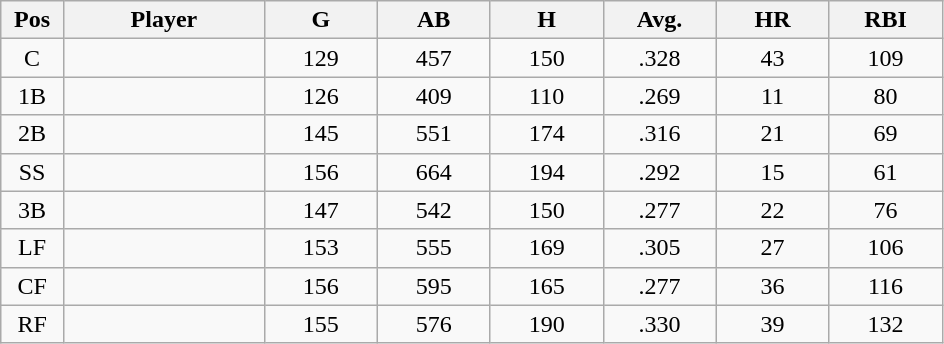<table class="wikitable sortable">
<tr>
<th bgcolor="#DDDDFF" width="5%">Pos</th>
<th bgcolor="#DDDDFF" width="16%">Player</th>
<th bgcolor="#DDDDFF" width="9%">G</th>
<th bgcolor="#DDDDFF" width="9%">AB</th>
<th bgcolor="#DDDDFF" width="9%">H</th>
<th bgcolor="#DDDDFF" width="9%">Avg.</th>
<th bgcolor="#DDDDFF" width="9%">HR</th>
<th bgcolor="#DDDDFF" width="9%">RBI</th>
</tr>
<tr align="center">
<td>C</td>
<td></td>
<td>129</td>
<td>457</td>
<td>150</td>
<td>.328</td>
<td>43</td>
<td>109</td>
</tr>
<tr align="center">
<td>1B</td>
<td></td>
<td>126</td>
<td>409</td>
<td>110</td>
<td>.269</td>
<td>11</td>
<td>80</td>
</tr>
<tr align="center">
<td>2B</td>
<td></td>
<td>145</td>
<td>551</td>
<td>174</td>
<td>.316</td>
<td>21</td>
<td>69</td>
</tr>
<tr align="center">
<td>SS</td>
<td></td>
<td>156</td>
<td>664</td>
<td>194</td>
<td>.292</td>
<td>15</td>
<td>61</td>
</tr>
<tr align="center">
<td>3B</td>
<td></td>
<td>147</td>
<td>542</td>
<td>150</td>
<td>.277</td>
<td>22</td>
<td>76</td>
</tr>
<tr align="center">
<td>LF</td>
<td></td>
<td>153</td>
<td>555</td>
<td>169</td>
<td>.305</td>
<td>27</td>
<td>106</td>
</tr>
<tr align="center">
<td>CF</td>
<td></td>
<td>156</td>
<td>595</td>
<td>165</td>
<td>.277</td>
<td>36</td>
<td>116</td>
</tr>
<tr align="center">
<td>RF</td>
<td></td>
<td>155</td>
<td>576</td>
<td>190</td>
<td>.330</td>
<td>39</td>
<td>132</td>
</tr>
</table>
